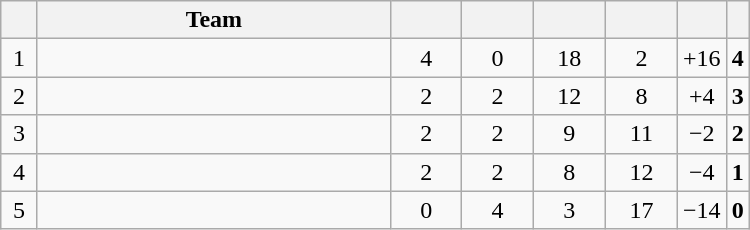<table class="wikitable" style="text-align:center" width="500">
<tr>
<th width="5%"></th>
<th width="50%">Team</th>
<th width="10%"></th>
<th width="10%"></th>
<th width="10%"></th>
<th width="10%"></th>
<th width="10%"></th>
<th width="10%"></th>
</tr>
<tr>
<td>1</td>
<td style="text-align:left"></td>
<td>4</td>
<td>0</td>
<td>18</td>
<td>2</td>
<td>+16</td>
<td><strong>4</strong></td>
</tr>
<tr>
<td>2</td>
<td style="text-align:left"></td>
<td>2</td>
<td>2</td>
<td>12</td>
<td>8</td>
<td>+4</td>
<td><strong>3</strong></td>
</tr>
<tr>
<td>3</td>
<td style="text-align:left"></td>
<td>2</td>
<td>2</td>
<td>9</td>
<td>11</td>
<td>−2</td>
<td><strong>2</strong></td>
</tr>
<tr>
<td>4</td>
<td style="text-align:left"></td>
<td>2</td>
<td>2</td>
<td>8</td>
<td>12</td>
<td>−4</td>
<td><strong>1</strong></td>
</tr>
<tr>
<td>5</td>
<td style="text-align:left"></td>
<td>0</td>
<td>4</td>
<td>3</td>
<td>17</td>
<td>−14</td>
<td><strong>0</strong></td>
</tr>
</table>
